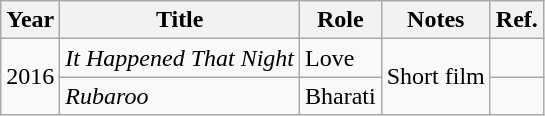<table class="wikitable sortable">
<tr>
<th>Year</th>
<th>Title</th>
<th>Role</th>
<th class="unsortable">Notes</th>
<th class="unsortable">Ref.</th>
</tr>
<tr>
<td rowspan="2">2016</td>
<td><em> It Happened That Night </em></td>
<td>Love</td>
<td rowspan="2">Short film</td>
<td></td>
</tr>
<tr>
<td><em>Rubaroo</em></td>
<td>Bharati</td>
<td></td>
</tr>
</table>
